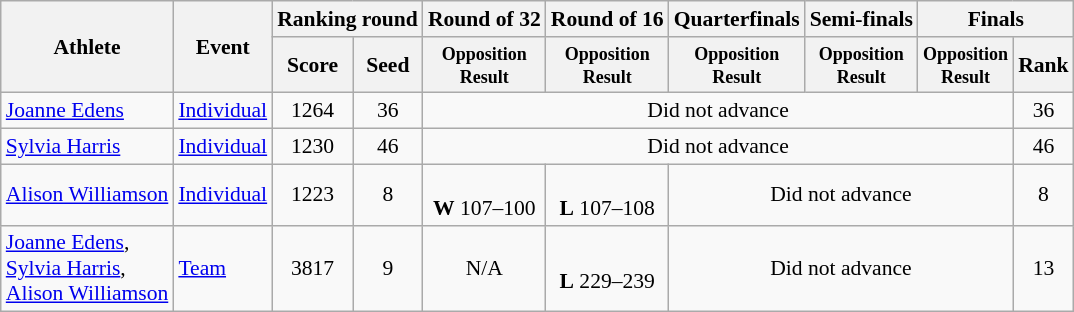<table class=wikitable style="font-size:90%">
<tr>
<th rowspan="2">Athlete</th>
<th rowspan="2">Event</th>
<th colspan="2">Ranking round</th>
<th>Round of 32</th>
<th>Round of 16</th>
<th>Quarterfinals</th>
<th>Semi-finals</th>
<th colspan="2">Finals</th>
</tr>
<tr>
<th>Score</th>
<th>Seed</th>
<th style="line-height:1em"><small>Opposition<br>Result</small></th>
<th style="line-height:1em"><small>Opposition<br>Result</small></th>
<th style="line-height:1em"><small>Opposition<br>Result</small></th>
<th style="line-height:1em"><small>Opposition<br>Result</small></th>
<th style="line-height:1em"><small>Opposition<br>Result</small></th>
<th>Rank</th>
</tr>
<tr>
<td><a href='#'>Joanne Edens</a></td>
<td><a href='#'>Individual</a></td>
<td style="text-align:center;">1264</td>
<td style="text-align:center;">36</td>
<td colspan="5" style="text-align:center;">Did not advance</td>
<td style="text-align:center;">36</td>
</tr>
<tr>
<td><a href='#'>Sylvia Harris</a></td>
<td><a href='#'>Individual</a></td>
<td style="text-align:center;">1230</td>
<td style="text-align:center;">46</td>
<td colspan="5" style="text-align:center;">Did not advance</td>
<td style="text-align:center;">46</td>
</tr>
<tr>
<td><a href='#'>Alison Williamson</a></td>
<td><a href='#'>Individual</a></td>
<td style="text-align:center;">1223</td>
<td style="text-align:center;">8</td>
<td style="text-align:center;"><br> <strong>W</strong> 107–100</td>
<td style="text-align:center;"><br> <strong>L</strong> 107–108</td>
<td colspan="3" style="text-align:center;">Did not advance</td>
<td style="text-align:center;">8</td>
</tr>
<tr>
<td><a href='#'>Joanne Edens</a>,<br><a href='#'>Sylvia Harris</a>,<br><a href='#'>Alison Williamson</a></td>
<td><a href='#'>Team</a></td>
<td style="text-align:center;">3817</td>
<td style="text-align:center;">9</td>
<td style="text-align:center;">N/A</td>
<td style="text-align:center;"><br> <strong>L</strong> 229–239</td>
<td colspan="3" style="text-align:center;">Did not advance</td>
<td align=center>13</td>
</tr>
</table>
